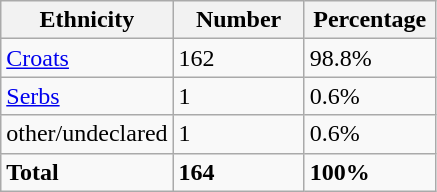<table class="wikitable">
<tr>
<th width="100px">Ethnicity</th>
<th width="80px">Number</th>
<th width="80px">Percentage</th>
</tr>
<tr>
<td><a href='#'>Croats</a></td>
<td>162</td>
<td>98.8%</td>
</tr>
<tr>
<td><a href='#'>Serbs</a></td>
<td>1</td>
<td>0.6%</td>
</tr>
<tr>
<td>other/undeclared</td>
<td>1</td>
<td>0.6%</td>
</tr>
<tr>
<td><strong>Total</strong></td>
<td><strong>164</strong></td>
<td><strong>100%</strong></td>
</tr>
</table>
